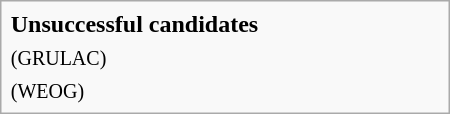<table class="infobox" style="width:300px;">
<tr>
<td><strong>Unsuccessful candidates</strong></td>
</tr>
<tr>
<td> <small>(GRULAC)</small></td>
</tr>
<tr>
<td> <small>(WEOG)</small></td>
</tr>
</table>
